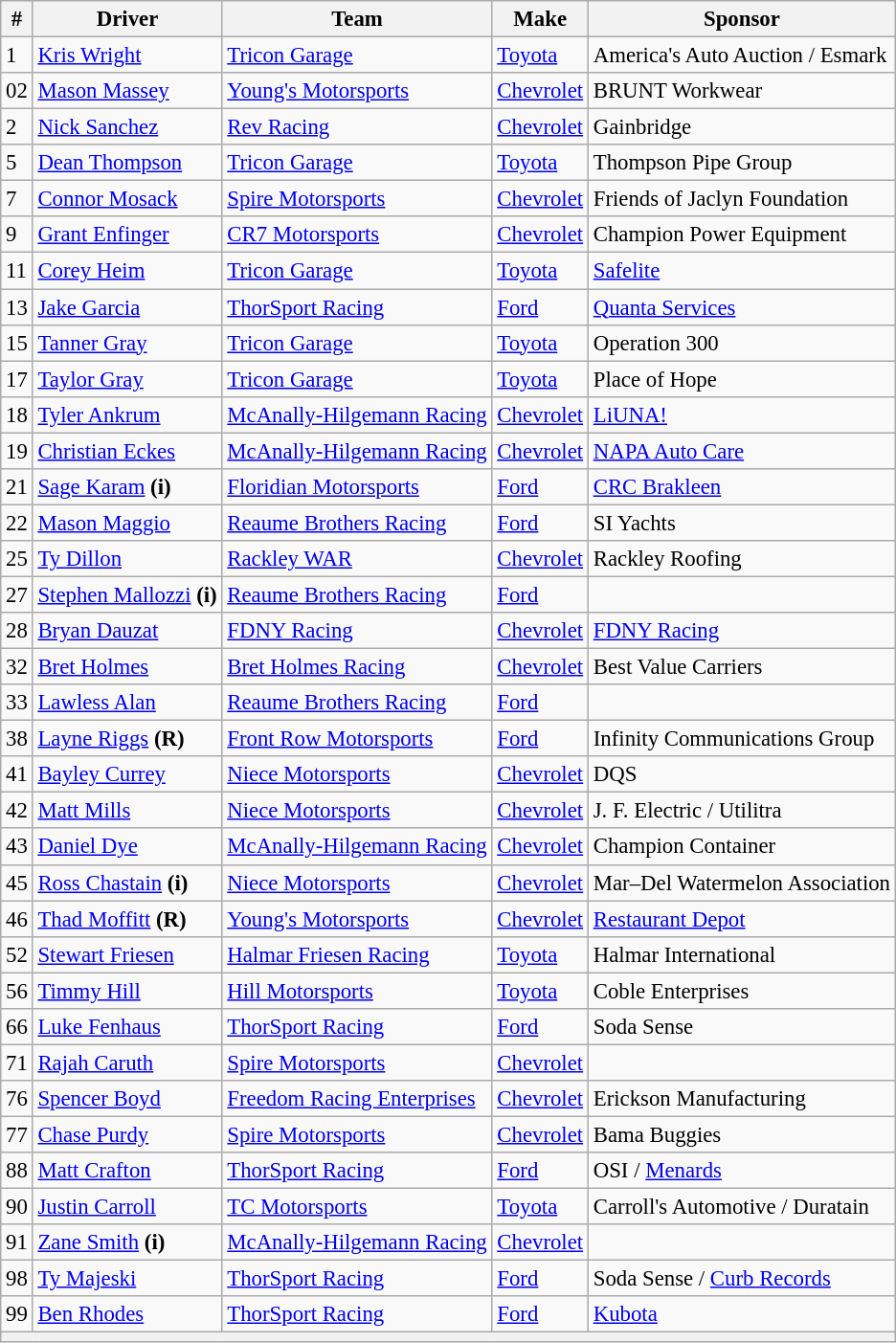<table class="wikitable" style="font-size: 95%;">
<tr>
<th>#</th>
<th>Driver</th>
<th>Team</th>
<th>Make</th>
<th>Sponsor</th>
</tr>
<tr>
<td>1</td>
<td><a href='#'>Kris Wright</a></td>
<td><a href='#'>Tricon Garage</a></td>
<td><a href='#'>Toyota</a></td>
<td>America's Auto Auction / Esmark</td>
</tr>
<tr>
<td>02</td>
<td><a href='#'>Mason Massey</a></td>
<td><a href='#'>Young's Motorsports</a></td>
<td><a href='#'>Chevrolet</a></td>
<td>BRUNT Workwear</td>
</tr>
<tr>
<td>2</td>
<td><a href='#'>Nick Sanchez</a></td>
<td><a href='#'>Rev Racing</a></td>
<td><a href='#'>Chevrolet</a></td>
<td>Gainbridge</td>
</tr>
<tr>
<td>5</td>
<td><a href='#'>Dean Thompson</a></td>
<td><a href='#'>Tricon Garage</a></td>
<td><a href='#'>Toyota</a></td>
<td>Thompson Pipe Group</td>
</tr>
<tr>
<td>7</td>
<td><a href='#'>Connor Mosack</a></td>
<td><a href='#'>Spire Motorsports</a></td>
<td><a href='#'>Chevrolet</a></td>
<td>Friends of Jaclyn Foundation</td>
</tr>
<tr>
<td>9</td>
<td><a href='#'>Grant Enfinger</a></td>
<td><a href='#'>CR7 Motorsports</a></td>
<td><a href='#'>Chevrolet</a></td>
<td>Champion Power Equipment</td>
</tr>
<tr>
<td>11</td>
<td><a href='#'>Corey Heim</a></td>
<td><a href='#'>Tricon Garage</a></td>
<td><a href='#'>Toyota</a></td>
<td><a href='#'>Safelite</a></td>
</tr>
<tr>
<td>13</td>
<td><a href='#'>Jake Garcia</a></td>
<td><a href='#'>ThorSport Racing</a></td>
<td><a href='#'>Ford</a></td>
<td><a href='#'>Quanta Services</a></td>
</tr>
<tr>
<td>15</td>
<td><a href='#'>Tanner Gray</a></td>
<td><a href='#'>Tricon Garage</a></td>
<td><a href='#'>Toyota</a></td>
<td>Operation 300</td>
</tr>
<tr>
<td>17</td>
<td><a href='#'>Taylor Gray</a></td>
<td><a href='#'>Tricon Garage</a></td>
<td><a href='#'>Toyota</a></td>
<td>Place of Hope</td>
</tr>
<tr>
<td>18</td>
<td><a href='#'>Tyler Ankrum</a></td>
<td><a href='#'>McAnally-Hilgemann Racing</a></td>
<td><a href='#'>Chevrolet</a></td>
<td><a href='#'>LiUNA!</a></td>
</tr>
<tr>
<td>19</td>
<td><a href='#'>Christian Eckes</a></td>
<td><a href='#'>McAnally-Hilgemann Racing</a></td>
<td><a href='#'>Chevrolet</a></td>
<td><a href='#'>NAPA Auto Care</a></td>
</tr>
<tr>
<td>21</td>
<td><a href='#'>Sage Karam</a> <strong>(i)</strong></td>
<td><a href='#'>Floridian Motorsports</a></td>
<td><a href='#'>Ford</a></td>
<td><a href='#'>CRC Brakleen</a></td>
</tr>
<tr>
<td>22</td>
<td><a href='#'>Mason Maggio</a></td>
<td><a href='#'>Reaume Brothers Racing</a></td>
<td><a href='#'>Ford</a></td>
<td>SI Yachts</td>
</tr>
<tr>
<td>25</td>
<td><a href='#'>Ty Dillon</a></td>
<td><a href='#'>Rackley WAR</a></td>
<td><a href='#'>Chevrolet</a></td>
<td>Rackley Roofing</td>
</tr>
<tr>
<td>27</td>
<td><a href='#'>Stephen Mallozzi</a> <strong>(i)</strong></td>
<td><a href='#'>Reaume Brothers Racing</a></td>
<td><a href='#'>Ford</a></td>
<td></td>
</tr>
<tr>
<td>28</td>
<td><a href='#'>Bryan Dauzat</a></td>
<td><a href='#'>FDNY Racing</a></td>
<td><a href='#'>Chevrolet</a></td>
<td><a href='#'>FDNY Racing</a></td>
</tr>
<tr>
<td>32</td>
<td><a href='#'>Bret Holmes</a></td>
<td><a href='#'>Bret Holmes Racing</a></td>
<td><a href='#'>Chevrolet</a></td>
<td>Best Value Carriers</td>
</tr>
<tr>
<td>33</td>
<td><a href='#'>Lawless Alan</a></td>
<td><a href='#'>Reaume Brothers Racing</a></td>
<td><a href='#'>Ford</a></td>
<td></td>
</tr>
<tr>
<td>38</td>
<td><a href='#'>Layne Riggs</a> <strong>(R)</strong></td>
<td><a href='#'>Front Row Motorsports</a></td>
<td><a href='#'>Ford</a></td>
<td>Infinity Communications Group</td>
</tr>
<tr>
<td>41</td>
<td><a href='#'>Bayley Currey</a></td>
<td><a href='#'>Niece Motorsports</a></td>
<td><a href='#'>Chevrolet</a></td>
<td>DQS</td>
</tr>
<tr>
<td>42</td>
<td><a href='#'>Matt Mills</a></td>
<td><a href='#'>Niece Motorsports</a></td>
<td><a href='#'>Chevrolet</a></td>
<td>J. F. Electric / Utilitra</td>
</tr>
<tr>
<td>43</td>
<td><a href='#'>Daniel Dye</a></td>
<td><a href='#'>McAnally-Hilgemann Racing</a></td>
<td><a href='#'>Chevrolet</a></td>
<td>Champion Container</td>
</tr>
<tr>
<td>45</td>
<td nowrap><a href='#'>Ross Chastain</a> <strong>(i)</strong></td>
<td><a href='#'>Niece Motorsports</a></td>
<td><a href='#'>Chevrolet</a></td>
<td>Mar–Del Watermelon Association</td>
</tr>
<tr>
<td>46</td>
<td><a href='#'>Thad Moffitt</a> <strong>(R)</strong></td>
<td><a href='#'>Young's Motorsports</a></td>
<td><a href='#'>Chevrolet</a></td>
<td><a href='#'>Restaurant Depot</a></td>
</tr>
<tr>
<td>52</td>
<td><a href='#'>Stewart Friesen</a></td>
<td><a href='#'>Halmar Friesen Racing</a></td>
<td><a href='#'>Toyota</a></td>
<td>Halmar International</td>
</tr>
<tr>
<td>56</td>
<td><a href='#'>Timmy Hill</a></td>
<td><a href='#'>Hill Motorsports</a></td>
<td><a href='#'>Toyota</a></td>
<td>Coble Enterprises</td>
</tr>
<tr>
<td>66</td>
<td><a href='#'>Luke Fenhaus</a></td>
<td><a href='#'>ThorSport Racing</a></td>
<td><a href='#'>Ford</a></td>
<td>Soda Sense</td>
</tr>
<tr>
<td>71</td>
<td><a href='#'>Rajah Caruth</a></td>
<td><a href='#'>Spire Motorsports</a></td>
<td><a href='#'>Chevrolet</a></td>
<td></td>
</tr>
<tr>
<td>76</td>
<td><a href='#'>Spencer Boyd</a></td>
<td nowrap><a href='#'>Freedom Racing Enterprises</a></td>
<td><a href='#'>Chevrolet</a></td>
<td>Erickson Manufacturing</td>
</tr>
<tr>
<td>77</td>
<td><a href='#'>Chase Purdy</a></td>
<td><a href='#'>Spire Motorsports</a></td>
<td><a href='#'>Chevrolet</a></td>
<td>Bama Buggies</td>
</tr>
<tr>
<td>88</td>
<td><a href='#'>Matt Crafton</a></td>
<td><a href='#'>ThorSport Racing</a></td>
<td><a href='#'>Ford</a></td>
<td>OSI / <a href='#'>Menards</a></td>
</tr>
<tr>
<td>90</td>
<td><a href='#'>Justin Carroll</a></td>
<td><a href='#'>TC Motorsports</a></td>
<td><a href='#'>Toyota</a></td>
<td>Carroll's Automotive / Duratain</td>
</tr>
<tr>
<td>91</td>
<td><a href='#'>Zane Smith</a> <strong>(i)</strong></td>
<td><a href='#'>McAnally-Hilgemann Racing</a></td>
<td><a href='#'>Chevrolet</a></td>
<td></td>
</tr>
<tr>
<td>98</td>
<td><a href='#'>Ty Majeski</a></td>
<td><a href='#'>ThorSport Racing</a></td>
<td><a href='#'>Ford</a></td>
<td nowrap>Soda Sense / <a href='#'>Curb Records</a></td>
</tr>
<tr>
<td>99</td>
<td><a href='#'>Ben Rhodes</a></td>
<td><a href='#'>ThorSport Racing</a></td>
<td><a href='#'>Ford</a></td>
<td><a href='#'>Kubota</a></td>
</tr>
<tr>
<th colspan="5"></th>
</tr>
</table>
